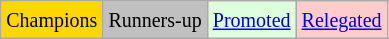<table class="wikitable">
<tr>
<td bgcolor=gold><small>Champions</small></td>
<td bgcolor=silver><small>Runners-up</small></td>
<td bgcolor="#DDFFDD"><small><a href='#'>Promoted</a></small></td>
<td bgcolor="#FFCCCC"><small><a href='#'>Relegated</a></small></td>
</tr>
</table>
